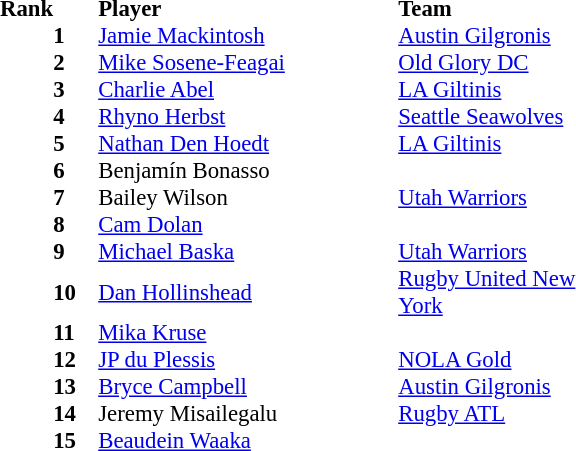<table style="font-size: 95%" cellspacing="0" cellpadding="0">
<tr>
<th width="30" align="left">Rank</th>
<th width="30"></th>
<th style="width:200px;" align="left">Player</th>
<th style="width:150px;" align="left">Team</th>
</tr>
<tr>
<td></td>
<td><strong>1</strong></td>
<td> <a href='#'>Jamie Mackintosh</a></td>
<td> <a href='#'>Austin Gilgronis</a></td>
</tr>
<tr>
<td></td>
<td><strong>2</strong></td>
<td> <a href='#'>Mike Sosene-Feagai</a></td>
<td> <a href='#'>Old Glory DC</a></td>
</tr>
<tr>
<td></td>
<td><strong>3</strong></td>
<td> <a href='#'>Charlie Abel</a></td>
<td> <a href='#'>LA Giltinis</a></td>
</tr>
<tr>
<td></td>
<td><strong>4</strong></td>
<td> <a href='#'>Rhyno Herbst</a></td>
<td> <a href='#'>Seattle Seawolves</a></td>
</tr>
<tr>
<td></td>
<td><strong>5</strong></td>
<td> <a href='#'>Nathan Den Hoedt</a></td>
<td> <a href='#'>LA Giltinis</a></td>
</tr>
<tr>
<td></td>
<td><strong>6</strong></td>
<td> Benjamín Bonasso</td>
<td></td>
</tr>
<tr>
<td></td>
<td><strong>7</strong></td>
<td> Bailey Wilson</td>
<td> <a href='#'>Utah Warriors</a></td>
</tr>
<tr>
<td></td>
<td><strong>8</strong></td>
<td> <a href='#'>Cam Dolan</a></td>
<td></td>
</tr>
<tr>
<td></td>
<td><strong>9</strong></td>
<td> <a href='#'>Michael Baska</a></td>
<td> <a href='#'>Utah Warriors</a></td>
</tr>
<tr>
<td></td>
<td><strong>10</strong></td>
<td> <a href='#'>Dan Hollinshead</a></td>
<td> <a href='#'>Rugby United New York</a></td>
</tr>
<tr>
<td></td>
<td><strong>11</strong></td>
<td> <a href='#'>Mika Kruse</a></td>
<td></td>
</tr>
<tr>
<td></td>
<td><strong>12</strong></td>
<td> <a href='#'>JP du Plessis</a></td>
<td> <a href='#'>NOLA Gold</a></td>
</tr>
<tr>
<td></td>
<td><strong>13</strong></td>
<td> <a href='#'>Bryce Campbell</a></td>
<td> <a href='#'>Austin Gilgronis</a></td>
</tr>
<tr>
<td></td>
<td><strong>14</strong></td>
<td> Jeremy Misailegalu</td>
<td> <a href='#'>Rugby ATL</a></td>
</tr>
<tr>
<td></td>
<td><strong>15</strong></td>
<td> <a href='#'>Beaudein Waaka</a></td>
<td></td>
</tr>
</table>
